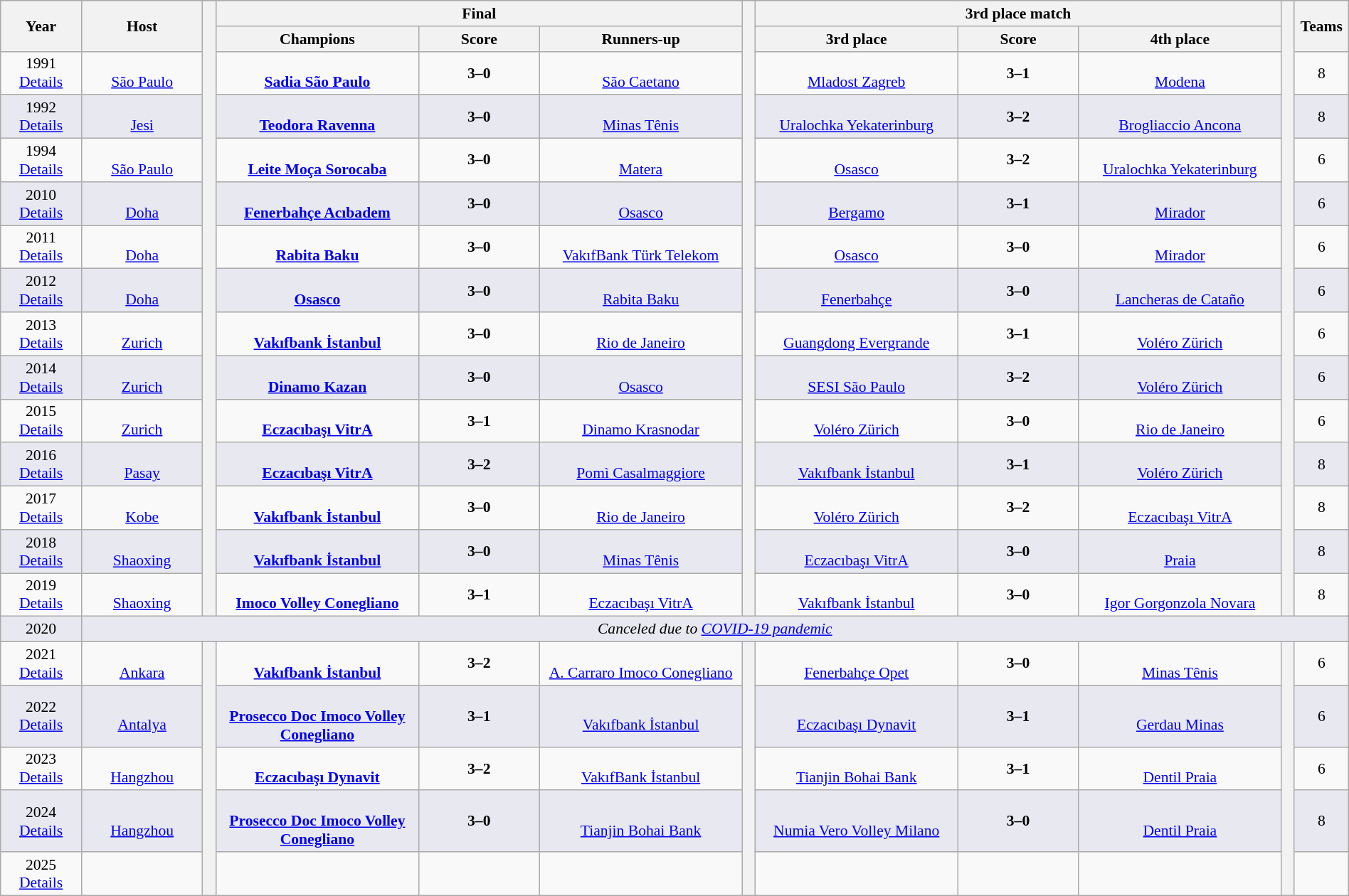<table class="wikitable" style="font-size:90%; width: 100%; text-align: center;">
<tr bgcolor=#c1d8ff>
<th rowspan=2 width=6%>Year</th>
<th rowspan=2 width=9%>Host</th>
<th width=1% rowspan=15 bgcolor=ffffff></th>
<th colspan=3>Final</th>
<th width=1% rowspan=15 bgcolor=ffffff></th>
<th colspan=3>3rd place match</th>
<th width=1% rowspan=15 bgcolor=#ffffff></th>
<th rowspan=2 width=5%>Teams</th>
</tr>
<tr bgcolor=#efefef>
<th width=15%>Champions</th>
<th width=9%>Score</th>
<th width=15%>Runners-up</th>
<th width=15%>3rd place</th>
<th width=9%>Score</th>
<th width=15%>4th place</th>
</tr>
<tr>
<td>1991<br><a href='#'>Details</a></td>
<td><br><a href='#'>São Paulo</a></td>
<td><strong><br><a href='#'>Sadia São Paulo</a></strong></td>
<td><strong>3–0</strong></td>
<td><br><a href='#'>São Caetano</a></td>
<td><br><a href='#'>Mladost Zagreb</a></td>
<td><strong>3–1</strong></td>
<td><br><a href='#'>Modena</a></td>
<td>8</td>
</tr>
<tr bgcolor=#E8E8F0>
<td>1992<br><a href='#'>Details</a></td>
<td><br><a href='#'>Jesi</a></td>
<td><strong><br><a href='#'>Teodora Ravenna</a></strong></td>
<td><strong>3–0</strong></td>
<td><br><a href='#'>Minas Tênis</a></td>
<td><br><a href='#'>Uralochka Yekaterinburg</a></td>
<td><strong>3–2</strong></td>
<td><br><a href='#'>Brogliaccio Ancona</a></td>
<td>8</td>
</tr>
<tr>
<td>1994<br><a href='#'>Details</a></td>
<td><br><a href='#'>São Paulo</a></td>
<td><strong><br><a href='#'>Leite Moça Sorocaba</a></strong></td>
<td><strong>3–0</strong></td>
<td><br><a href='#'>Matera</a></td>
<td><br><a href='#'>Osasco</a></td>
<td><strong>3–2</strong></td>
<td><br><a href='#'>Uralochka Yekaterinburg</a></td>
<td>6</td>
</tr>
<tr bgcolor=#E8E8F0>
<td>2010<br><a href='#'>Details</a></td>
<td><br><a href='#'>Doha</a></td>
<td><strong><br><a href='#'>Fenerbahçe Acıbadem</a></strong></td>
<td><strong>3–0</strong></td>
<td><br><a href='#'>Osasco</a></td>
<td><br><a href='#'>Bergamo</a></td>
<td><strong>3–1</strong></td>
<td><br><a href='#'>Mirador</a></td>
<td>6</td>
</tr>
<tr>
<td>2011<br><a href='#'>Details</a></td>
<td><br><a href='#'>Doha</a></td>
<td><strong><br><a href='#'>Rabita Baku</a></strong></td>
<td><strong>3–0</strong></td>
<td><br><a href='#'>VakıfBank Türk Telekom</a></td>
<td><br><a href='#'>Osasco</a></td>
<td><strong>3–0</strong></td>
<td><br><a href='#'>Mirador</a></td>
<td>6</td>
</tr>
<tr bgcolor=#E8E8F0>
<td>2012<br><a href='#'>Details</a></td>
<td><br><a href='#'>Doha</a></td>
<td><strong><br><a href='#'>Osasco</a></strong></td>
<td><strong>3–0</strong></td>
<td><br><a href='#'>Rabita Baku</a></td>
<td><br><a href='#'>Fenerbahçe</a></td>
<td><strong>3–0</strong></td>
<td><br><a href='#'>Lancheras de Cataño</a></td>
<td>6</td>
</tr>
<tr>
<td>2013<br><a href='#'>Details</a></td>
<td><br><a href='#'>Zurich</a></td>
<td><strong><br><a href='#'>Vakıfbank İstanbul</a></strong></td>
<td><strong>3–0</strong></td>
<td><br><a href='#'>Rio de Janeiro</a></td>
<td><br><a href='#'>Guangdong Evergrande</a></td>
<td><strong>3–1</strong></td>
<td><br><a href='#'>Voléro Zürich</a></td>
<td>6</td>
</tr>
<tr bgcolor=#E8E8F0>
<td>2014<br><a href='#'>Details</a></td>
<td><br><a href='#'>Zurich</a></td>
<td><strong><br><a href='#'>Dinamo Kazan</a></strong></td>
<td><strong>3–0</strong></td>
<td><br><a href='#'>Osasco</a></td>
<td><br><a href='#'>SESI São Paulo</a></td>
<td><strong>3–2</strong></td>
<td><br><a href='#'>Voléro Zürich</a></td>
<td>6</td>
</tr>
<tr>
<td>2015<br><a href='#'>Details</a></td>
<td><br><a href='#'>Zurich</a></td>
<td><strong><br><a href='#'>Eczacıbaşı VitrA</a></strong></td>
<td><strong>3–1</strong></td>
<td><br><a href='#'>Dinamo Krasnodar</a></td>
<td><br><a href='#'>Voléro Zürich</a></td>
<td><strong>3–0</strong></td>
<td><br><a href='#'>Rio de Janeiro</a></td>
<td>6</td>
</tr>
<tr bgcolor=#E8E8F0>
<td>2016<br><a href='#'>Details</a></td>
<td><br><a href='#'>Pasay</a></td>
<td><strong><br><a href='#'>Eczacıbaşı VitrA</a></strong></td>
<td><strong>3–2</strong></td>
<td><br><a href='#'>Pomì Casalmaggiore</a></td>
<td><br><a href='#'>Vakıfbank İstanbul</a></td>
<td><strong>3–1</strong></td>
<td><br><a href='#'>Voléro Zürich</a></td>
<td>8</td>
</tr>
<tr>
<td>2017<br><a href='#'>Details</a></td>
<td><br><a href='#'>Kobe</a></td>
<td><br><strong><a href='#'>Vakıfbank İstanbul</a></strong></td>
<td><strong>3–0</strong></td>
<td><br><a href='#'>Rio de Janeiro</a></td>
<td><br><a href='#'>Voléro Zürich</a></td>
<td><strong>3–2</strong></td>
<td><br><a href='#'>Eczacıbaşı VitrA</a></td>
<td>8</td>
</tr>
<tr bgcolor=#E8E8F0>
<td>2018<br><a href='#'>Details</a></td>
<td><br><a href='#'>Shaoxing</a></td>
<td><br><strong><a href='#'>Vakıfbank İstanbul</a></strong></td>
<td><strong>3–0</strong></td>
<td><br><a href='#'>Minas Tênis</a></td>
<td><br><a href='#'>Eczacıbaşı VitrA</a></td>
<td><strong>3–0</strong></td>
<td><br><a href='#'>Praia</a></td>
<td>8</td>
</tr>
<tr>
<td>2019<br><a href='#'>Details</a></td>
<td><br><a href='#'>Shaoxing</a></td>
<td><br><strong><a href='#'>Imoco Volley Conegliano</a></strong></td>
<td><strong>3–1</strong></td>
<td><br><a href='#'>Eczacıbaşı VitrA</a></td>
<td><br><a href='#'>Vakıfbank İstanbul</a></td>
<td><strong>3–0</strong></td>
<td><br><a href='#'>Igor Gorgonzola Novara</a></td>
<td>8</td>
</tr>
<tr bgcolor=#e8e8f0>
<td>2020</td>
<td colspan=11><em>Canceled due to <a href='#'>COVID-19 pandemic</a></em></td>
</tr>
<tr>
<td>2021<br><a href='#'>Details</a></td>
<td><br><a href='#'>Ankara</a></td>
<th width=1% rowspan=5 bgcolor=ffffff></th>
<td><br><strong><a href='#'>Vakıfbank İstanbul</a></strong></td>
<td><strong>3–2</strong></td>
<td><br><a href='#'>A. Carraro Imoco Conegliano</a></td>
<th width=1% rowspan=5 bgcolor=ffffff></th>
<td><br><a href='#'>Fenerbahçe Opet</a></td>
<td><strong>3–0</strong></td>
<td><br><a href='#'>Minas Tênis</a></td>
<th width=1% rowspan=5 bgcolor=ffffff></th>
<td>6</td>
</tr>
<tr bgcolor=#e8e8f0>
<td>2022<br><a href='#'>Details</a></td>
<td><br><a href='#'>Antalya</a></td>
<td><br><strong><a href='#'>Prosecco Doc Imoco Volley Conegliano</a></strong></td>
<td><strong>3–1</strong></td>
<td><br><a href='#'>Vakıfbank İstanbul</a></td>
<td><br><a href='#'>Eczacıbaşı Dynavit</a></td>
<td><strong>3–1</strong></td>
<td><br><a href='#'>Gerdau Minas</a></td>
<td>6</td>
</tr>
<tr>
<td>2023<br><a href='#'>Details</a></td>
<td><br><a href='#'>Hangzhou</a></td>
<td><br><strong><a href='#'>Eczacıbaşı Dynavit</a></strong></td>
<td><strong>3–2</strong></td>
<td><br><a href='#'>VakıfBank İstanbul</a></td>
<td><br><a href='#'>Tianjin Bohai Bank</a></td>
<td><strong>3–1</strong></td>
<td><br><a href='#'>Dentil Praia</a></td>
<td>6</td>
</tr>
<tr bgcolor=#e8e8f0>
<td>2024<br><a href='#'>Details</a></td>
<td><br><a href='#'>Hangzhou</a></td>
<td><br><strong><a href='#'>Prosecco Doc Imoco Volley Conegliano</a></strong></td>
<td><strong>3–0</strong></td>
<td><br><a href='#'>Tianjin Bohai Bank</a></td>
<td><br><a href='#'>Numia Vero Volley Milano</a></td>
<td><strong>3–0</strong></td>
<td><br><a href='#'>Dentil Praia</a></td>
<td>8</td>
</tr>
<tr>
<td>2025<br><a href='#'>Details</a></td>
<td></td>
<td></td>
<td></td>
<td></td>
<td></td>
<td></td>
<td></td>
<td></td>
</tr>
</table>
